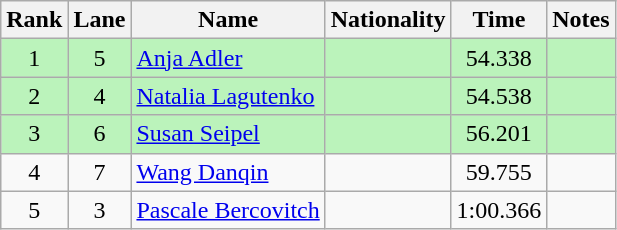<table class="wikitable" style="text-align:center;">
<tr>
<th>Rank</th>
<th>Lane</th>
<th>Name</th>
<th>Nationality</th>
<th>Time</th>
<th>Notes</th>
</tr>
<tr bgcolor=bbf3bb>
<td>1</td>
<td>5</td>
<td align=left><a href='#'>Anja Adler</a></td>
<td align=left></td>
<td>54.338</td>
<td></td>
</tr>
<tr bgcolor=bbf3bb>
<td>2</td>
<td>4</td>
<td align=left><a href='#'>Natalia Lagutenko</a></td>
<td align=left></td>
<td>54.538</td>
<td></td>
</tr>
<tr bgcolor=bbf3bb>
<td>3</td>
<td>6</td>
<td align=left><a href='#'>Susan Seipel</a></td>
<td align=left></td>
<td>56.201</td>
<td></td>
</tr>
<tr>
<td>4</td>
<td>7</td>
<td align=left><a href='#'>Wang Danqin</a></td>
<td align=left></td>
<td>59.755</td>
<td></td>
</tr>
<tr>
<td>5</td>
<td>3</td>
<td align=left><a href='#'>Pascale Bercovitch</a></td>
<td align=left></td>
<td>1:00.366</td>
<td></td>
</tr>
</table>
